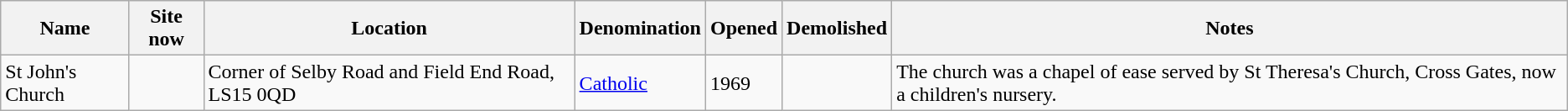<table class="wikitable sortable">
<tr>
<th>Name</th>
<th class="unsortable">Site now</th>
<th>Location</th>
<th>Denomination</th>
<th>Opened</th>
<th>Demolished</th>
<th class="unsortable">Notes</th>
</tr>
<tr>
<td>St John's Church</td>
<td></td>
<td>Corner of Selby Road and Field End Road, LS15 0QD</td>
<td><a href='#'>Catholic</a></td>
<td>1969 </td>
<td></td>
<td>The church was a chapel of ease served by St Theresa's Church, Cross Gates, now a children's nursery.</td>
</tr>
</table>
